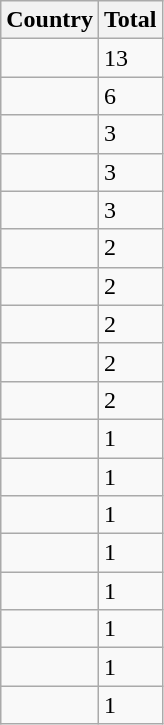<table class="wikitable sortable">
<tr>
<th>Country</th>
<th>Total</th>
</tr>
<tr>
<td></td>
<td>13</td>
</tr>
<tr>
<td></td>
<td>6</td>
</tr>
<tr>
<td></td>
<td>3</td>
</tr>
<tr>
<td></td>
<td>3</td>
</tr>
<tr>
<td></td>
<td>3</td>
</tr>
<tr>
<td></td>
<td>2</td>
</tr>
<tr>
<td></td>
<td>2</td>
</tr>
<tr>
<td></td>
<td>2</td>
</tr>
<tr>
<td></td>
<td>2</td>
</tr>
<tr>
<td></td>
<td>2</td>
</tr>
<tr>
<td></td>
<td>1</td>
</tr>
<tr>
<td></td>
<td>1</td>
</tr>
<tr>
<td></td>
<td>1</td>
</tr>
<tr>
<td></td>
<td>1</td>
</tr>
<tr>
<td></td>
<td>1</td>
</tr>
<tr>
<td></td>
<td>1</td>
</tr>
<tr>
<td></td>
<td>1</td>
</tr>
<tr>
<td></td>
<td>1</td>
</tr>
</table>
